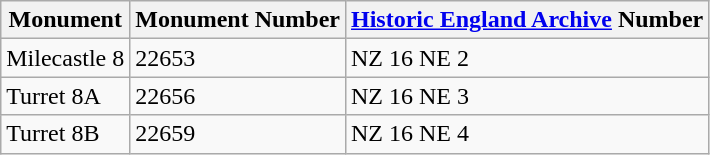<table class="wikitable">
<tr>
<th>Monument</th>
<th>Monument Number</th>
<th><a href='#'>Historic England Archive</a> Number</th>
</tr>
<tr>
<td>Milecastle 8</td>
<td>22653</td>
<td>NZ 16 NE 2</td>
</tr>
<tr>
<td>Turret 8A</td>
<td>22656</td>
<td>NZ 16 NE 3</td>
</tr>
<tr>
<td>Turret 8B</td>
<td>22659</td>
<td>NZ 16 NE 4</td>
</tr>
</table>
